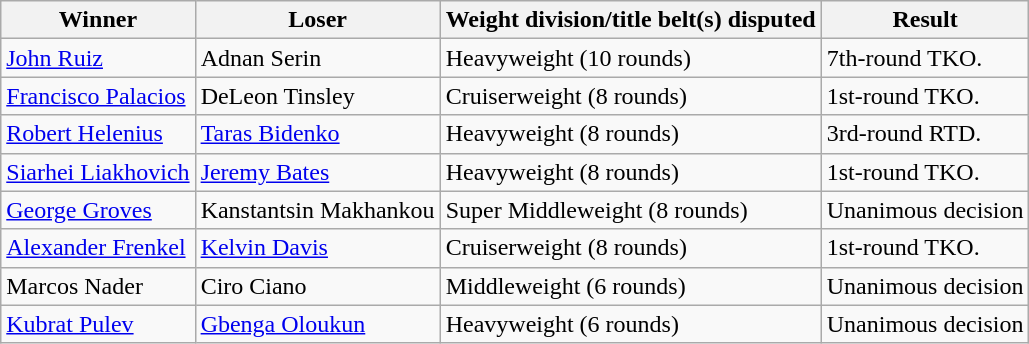<table class=wikitable>
<tr>
<th>Winner</th>
<th>Loser</th>
<th>Weight division/title belt(s) disputed</th>
<th>Result</th>
</tr>
<tr>
<td> <a href='#'>John Ruiz</a></td>
<td> Adnan Serin</td>
<td>Heavyweight (10 rounds)</td>
<td>7th-round TKO.</td>
</tr>
<tr>
<td> <a href='#'>Francisco Palacios</a></td>
<td> DeLeon Tinsley</td>
<td>Cruiserweight (8 rounds)</td>
<td>1st-round TKO.</td>
</tr>
<tr>
<td> <a href='#'>Robert Helenius</a></td>
<td> <a href='#'>Taras Bidenko</a></td>
<td>Heavyweight (8 rounds)</td>
<td>3rd-round RTD.</td>
</tr>
<tr>
<td> <a href='#'>Siarhei Liakhovich</a></td>
<td> <a href='#'>Jeremy Bates</a></td>
<td>Heavyweight (8 rounds)</td>
<td>1st-round TKO.</td>
</tr>
<tr>
<td> <a href='#'>George Groves</a></td>
<td> Kanstantsin Makhankou</td>
<td>Super Middleweight (8 rounds)</td>
<td>Unanimous decision</td>
</tr>
<tr>
<td> <a href='#'>Alexander Frenkel</a></td>
<td> <a href='#'>Kelvin Davis</a></td>
<td>Cruiserweight (8 rounds)</td>
<td>1st-round TKO.</td>
</tr>
<tr>
<td> Marcos Nader</td>
<td> Ciro Ciano</td>
<td>Middleweight (6 rounds)</td>
<td>Unanimous decision</td>
</tr>
<tr>
<td> <a href='#'>Kubrat Pulev</a></td>
<td> <a href='#'>Gbenga Oloukun</a></td>
<td>Heavyweight (6 rounds)</td>
<td>Unanimous decision</td>
</tr>
</table>
